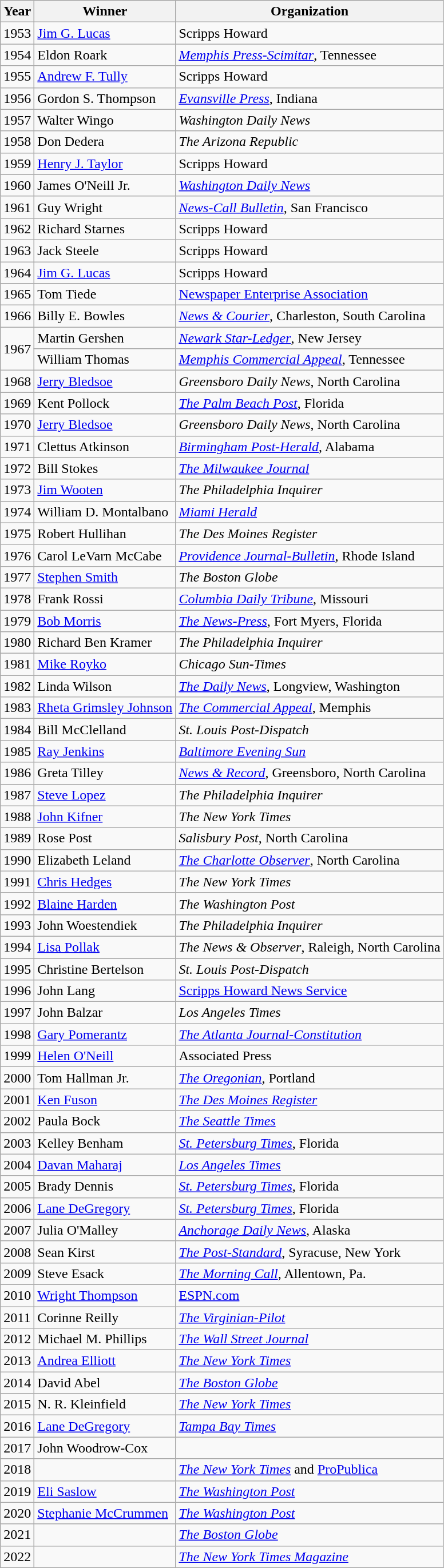<table class="wikitable sortable">
<tr>
<th>Year</th>
<th>Winner</th>
<th>Organization</th>
</tr>
<tr>
<td>1953</td>
<td><a href='#'>Jim G. Lucas</a></td>
<td>Scripps Howard</td>
</tr>
<tr>
<td>1954</td>
<td>Eldon Roark</td>
<td><em><a href='#'>Memphis Press-Scimitar</a></em>, Tennessee</td>
</tr>
<tr>
<td>1955</td>
<td><a href='#'>Andrew F. Tully</a></td>
<td>Scripps Howard</td>
</tr>
<tr>
<td>1956</td>
<td>Gordon S. Thompson</td>
<td><em><a href='#'>Evansville Press</a></em>, Indiana</td>
</tr>
<tr>
<td>1957</td>
<td>Walter Wingo</td>
<td><em>Washington Daily News</em></td>
</tr>
<tr>
<td>1958</td>
<td>Don Dedera</td>
<td><em>The Arizona Republic</em></td>
</tr>
<tr>
<td>1959</td>
<td><a href='#'>Henry J. Taylor</a></td>
<td>Scripps Howard</td>
</tr>
<tr>
<td>1960</td>
<td>James O'Neill Jr.</td>
<td><em><a href='#'>Washington Daily News</a></em></td>
</tr>
<tr>
<td>1961</td>
<td>Guy Wright</td>
<td><em><a href='#'>News-Call Bulletin</a></em>, San Francisco</td>
</tr>
<tr>
<td>1962</td>
<td>Richard Starnes</td>
<td>Scripps Howard</td>
</tr>
<tr>
<td>1963</td>
<td>Jack Steele</td>
<td>Scripps Howard</td>
</tr>
<tr>
<td>1964</td>
<td><a href='#'>Jim G. Lucas</a></td>
<td>Scripps Howard</td>
</tr>
<tr>
<td>1965</td>
<td>Tom Tiede</td>
<td><a href='#'>Newspaper Enterprise Association</a></td>
</tr>
<tr>
<td>1966</td>
<td>Billy E. Bowles</td>
<td><em><a href='#'>News & Courier</a></em>, Charleston, South Carolina</td>
</tr>
<tr>
<td rowspan=2>1967</td>
<td>Martin Gershen</td>
<td><em><a href='#'>Newark Star-Ledger</a></em>, New Jersey</td>
</tr>
<tr>
<td>William Thomas</td>
<td><em><a href='#'>Memphis Commercial Appeal</a></em>, Tennessee</td>
</tr>
<tr>
<td>1968</td>
<td><a href='#'>Jerry Bledsoe</a></td>
<td><em>Greensboro Daily News</em>, North Carolina</td>
</tr>
<tr>
<td>1969</td>
<td>Kent Pollock</td>
<td><em><a href='#'>The Palm Beach Post</a></em>, Florida</td>
</tr>
<tr>
<td>1970</td>
<td><a href='#'>Jerry Bledsoe</a></td>
<td><em>Greensboro Daily News</em>, North Carolina</td>
</tr>
<tr>
<td>1971</td>
<td>Clettus Atkinson</td>
<td><em><a href='#'>Birmingham Post-Herald</a></em>, Alabama</td>
</tr>
<tr>
<td>1972</td>
<td>Bill Stokes</td>
<td><em><a href='#'>The Milwaukee Journal</a></em></td>
</tr>
<tr>
<td>1973</td>
<td><a href='#'>Jim Wooten</a></td>
<td><em>The Philadelphia Inquirer</em></td>
</tr>
<tr>
<td>1974</td>
<td>William D. Montalbano</td>
<td><em><a href='#'>Miami Herald</a></em></td>
</tr>
<tr>
<td>1975</td>
<td>Robert Hullihan</td>
<td><em>The Des Moines Register</em></td>
</tr>
<tr>
<td>1976</td>
<td>Carol LeVarn McCabe</td>
<td><em><a href='#'>Providence Journal-Bulletin</a></em>, Rhode Island</td>
</tr>
<tr>
<td>1977</td>
<td><a href='#'>Stephen Smith</a></td>
<td><em>The Boston Globe</em></td>
</tr>
<tr>
<td>1978</td>
<td>Frank Rossi</td>
<td><em><a href='#'>Columbia Daily Tribune</a></em>, Missouri</td>
</tr>
<tr>
<td>1979</td>
<td><a href='#'>Bob Morris</a></td>
<td><em><a href='#'>The News-Press</a></em>, Fort Myers, Florida</td>
</tr>
<tr>
<td>1980</td>
<td>Richard Ben Kramer</td>
<td><em>The Philadelphia Inquirer</em></td>
</tr>
<tr>
<td>1981</td>
<td><a href='#'>Mike Royko</a></td>
<td><em>Chicago Sun-Times</em></td>
</tr>
<tr>
<td>1982</td>
<td>Linda Wilson</td>
<td><em><a href='#'>The Daily News</a></em>, Longview, Washington</td>
</tr>
<tr>
<td>1983</td>
<td><a href='#'>Rheta Grimsley Johnson</a></td>
<td><em><a href='#'>The Commercial Appeal</a></em>, Memphis</td>
</tr>
<tr>
<td>1984</td>
<td>Bill McClelland</td>
<td><em>St. Louis Post-Dispatch</em></td>
</tr>
<tr>
<td>1985</td>
<td><a href='#'>Ray Jenkins</a></td>
<td><em><a href='#'>Baltimore Evening Sun</a></em></td>
</tr>
<tr>
<td>1986</td>
<td>Greta Tilley</td>
<td><em><a href='#'>News & Record</a></em>, Greensboro, North Carolina</td>
</tr>
<tr>
<td>1987</td>
<td><a href='#'>Steve Lopez</a></td>
<td><em>The Philadelphia Inquirer</em></td>
</tr>
<tr>
<td>1988</td>
<td><a href='#'>John Kifner</a></td>
<td><em>The New York Times</em></td>
</tr>
<tr>
<td>1989</td>
<td>Rose Post</td>
<td><em>Salisbury Post</em>, North Carolina</td>
</tr>
<tr>
<td>1990</td>
<td>Elizabeth Leland</td>
<td><em><a href='#'>The Charlotte Observer</a></em>, North Carolina</td>
</tr>
<tr>
<td>1991</td>
<td><a href='#'>Chris Hedges</a></td>
<td><em>The New York Times</em></td>
</tr>
<tr>
<td>1992</td>
<td><a href='#'>Blaine Harden</a></td>
<td><em>The Washington Post</em></td>
</tr>
<tr>
<td>1993</td>
<td>John Woestendiek</td>
<td><em>The Philadelphia Inquirer</em></td>
</tr>
<tr>
<td>1994</td>
<td><a href='#'>Lisa Pollak</a></td>
<td><em>The News & Observer</em>, Raleigh, North Carolina</td>
</tr>
<tr>
<td>1995</td>
<td>Christine Bertelson</td>
<td><em>St. Louis Post-Dispatch</em></td>
</tr>
<tr>
<td>1996</td>
<td>John Lang</td>
<td><a href='#'>Scripps Howard News Service</a></td>
</tr>
<tr>
<td>1997</td>
<td>John Balzar</td>
<td><em>Los Angeles Times</em></td>
</tr>
<tr>
<td>1998</td>
<td><a href='#'>Gary Pomerantz</a></td>
<td><em><a href='#'>The Atlanta Journal-Constitution</a></em></td>
</tr>
<tr>
<td>1999</td>
<td><a href='#'>Helen O'Neill</a></td>
<td>Associated Press</td>
</tr>
<tr>
<td>2000</td>
<td>Tom Hallman Jr.</td>
<td><em><a href='#'>The Oregonian</a></em>, Portland</td>
</tr>
<tr>
<td>2001</td>
<td><a href='#'>Ken Fuson</a></td>
<td><em><a href='#'>The Des Moines Register</a></em></td>
</tr>
<tr>
<td>2002</td>
<td>Paula Bock</td>
<td><em><a href='#'>The Seattle Times</a></em></td>
</tr>
<tr>
<td>2003</td>
<td>Kelley Benham</td>
<td><em><a href='#'>St. Petersburg Times</a></em>, Florida</td>
</tr>
<tr>
<td>2004</td>
<td><a href='#'>Davan Maharaj</a></td>
<td><em><a href='#'>Los Angeles Times</a></em></td>
</tr>
<tr>
<td>2005</td>
<td>Brady Dennis</td>
<td><em><a href='#'>St. Petersburg Times</a></em>, Florida</td>
</tr>
<tr>
<td>2006</td>
<td><a href='#'>Lane DeGregory</a></td>
<td><em><a href='#'>St. Petersburg Times</a></em>, Florida</td>
</tr>
<tr>
<td>2007</td>
<td>Julia O'Malley</td>
<td><em><a href='#'>Anchorage Daily News</a></em>, Alaska</td>
</tr>
<tr>
<td>2008</td>
<td>Sean Kirst</td>
<td><em><a href='#'>The Post-Standard</a></em>, Syracuse, New York</td>
</tr>
<tr>
<td>2009</td>
<td>Steve Esack</td>
<td><em><a href='#'>The Morning Call</a></em>, Allentown, Pa.</td>
</tr>
<tr>
<td>2010</td>
<td><a href='#'>Wright Thompson</a></td>
<td><a href='#'>ESPN.com</a></td>
</tr>
<tr>
<td>2011</td>
<td>Corinne Reilly</td>
<td><em><a href='#'>The Virginian-Pilot</a></em></td>
</tr>
<tr>
<td>2012</td>
<td>Michael M. Phillips</td>
<td><em><a href='#'>The Wall Street Journal</a></em></td>
</tr>
<tr>
<td>2013</td>
<td><a href='#'>Andrea Elliott</a></td>
<td><em><a href='#'>The New York Times</a></em></td>
</tr>
<tr>
<td>2014</td>
<td>David Abel</td>
<td><em><a href='#'>The Boston Globe</a></em></td>
</tr>
<tr>
<td>2015</td>
<td>N. R. Kleinfield</td>
<td><em><a href='#'>The New York Times</a></em></td>
</tr>
<tr>
<td>2016</td>
<td><a href='#'>Lane DeGregory</a></td>
<td><em><a href='#'>Tampa Bay Times</a></em></td>
</tr>
<tr>
<td>2017</td>
<td>John Woodrow-Cox</td>
<td></td>
</tr>
<tr>
<td>2018</td>
<td></td>
<td><em><a href='#'>The New York Times</a></em> and <a href='#'>ProPublica</a></td>
</tr>
<tr>
<td>2019</td>
<td><a href='#'>Eli Saslow</a></td>
<td><em><a href='#'>The Washington Post</a></em></td>
</tr>
<tr>
<td>2020</td>
<td><a href='#'>Stephanie McCrummen</a></td>
<td><em><a href='#'>The Washington Post</a></em></td>
</tr>
<tr>
<td>2021</td>
<td></td>
<td><em><a href='#'>The Boston Globe</a></em></td>
</tr>
<tr>
<td>2022</td>
<td></td>
<td><em><a href='#'>The New York Times Magazine</a></em></td>
</tr>
</table>
